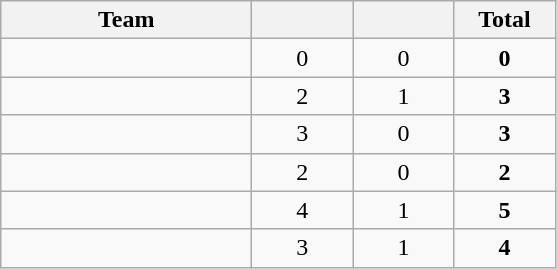<table class="wikitable" style="text-align:center">
<tr>
<th width=160>Team</th>
<th width=60></th>
<th width=60></th>
<th width=60>Total</th>
</tr>
<tr>
<td align=left></td>
<td>0</td>
<td>0</td>
<td><strong>0</strong></td>
</tr>
<tr>
<td align=left></td>
<td>2</td>
<td>1</td>
<td><strong>3</strong></td>
</tr>
<tr>
<td align=left></td>
<td>3</td>
<td>0</td>
<td><strong>3</strong></td>
</tr>
<tr>
<td align=left></td>
<td>2</td>
<td>0</td>
<td><strong>2</strong></td>
</tr>
<tr>
<td align=left></td>
<td>4</td>
<td>1</td>
<td><strong>5</strong></td>
</tr>
<tr>
<td align=left></td>
<td>3</td>
<td>1</td>
<td><strong>4</strong></td>
</tr>
</table>
